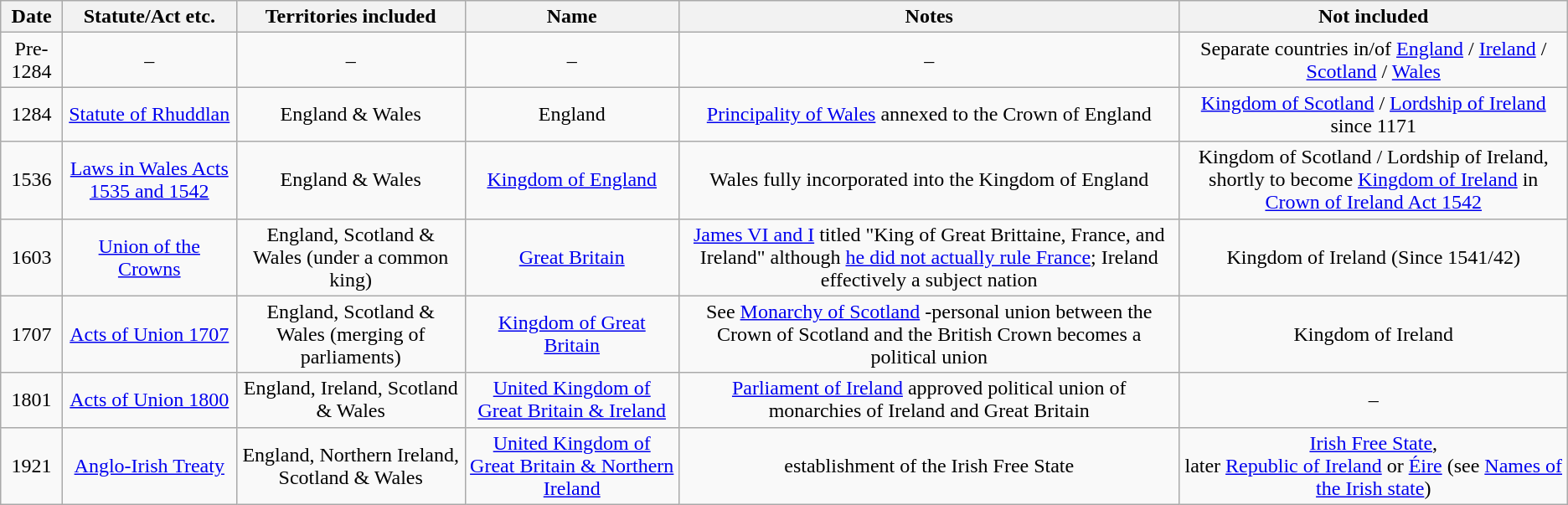<table class="wikitable"  style="text-align:center">
<tr>
<th>Date</th>
<th>Statute/Act etc.</th>
<th>Territories included</th>
<th>Name</th>
<th>Notes</th>
<th>Not included</th>
</tr>
<tr>
<td>Pre-1284</td>
<td>–</td>
<td>–</td>
<td>–</td>
<td>–</td>
<td>Separate countries in/of <a href='#'>England</a> / <a href='#'>Ireland</a> / <a href='#'>Scotland</a> / <a href='#'>Wales</a></td>
</tr>
<tr>
<td>1284</td>
<td><a href='#'>Statute of Rhuddlan</a></td>
<td>England & Wales</td>
<td>England</td>
<td><a href='#'>Principality of Wales</a> annexed to the Crown of England</td>
<td><a href='#'>Kingdom of Scotland</a> / <a href='#'>Lordship of Ireland</a> since 1171</td>
</tr>
<tr>
<td>1536</td>
<td><a href='#'>Laws in Wales Acts 1535 and 1542</a></td>
<td>England & Wales</td>
<td><a href='#'>Kingdom of England</a></td>
<td>Wales fully incorporated into the Kingdom of England</td>
<td>Kingdom of Scotland / Lordship of Ireland, shortly to become <a href='#'>Kingdom of Ireland</a> in <a href='#'>Crown of Ireland Act 1542</a></td>
</tr>
<tr>
<td>1603</td>
<td><a href='#'>Union of the Crowns</a></td>
<td>England, Scotland & Wales (under a common king)</td>
<td><a href='#'>Great Britain</a></td>
<td><a href='#'>James VI and I</a> titled "King of Great Brittaine, France, and Ireland" although <a href='#'>he did not actually rule France</a>; Ireland effectively a subject nation</td>
<td>Kingdom of Ireland (Since 1541/42)</td>
</tr>
<tr>
<td>1707</td>
<td><a href='#'>Acts of Union 1707</a></td>
<td>England, Scotland & Wales (merging of parliaments)</td>
<td><a href='#'>Kingdom of Great Britain</a></td>
<td>See <a href='#'>Monarchy of Scotland</a> -personal union between the Crown of Scotland and the British Crown becomes a political union</td>
<td>Kingdom of Ireland</td>
</tr>
<tr>
<td>1801</td>
<td><a href='#'>Acts of Union 1800</a></td>
<td>England, Ireland, Scotland & Wales</td>
<td><a href='#'>United Kingdom of Great Britain & Ireland</a></td>
<td><a href='#'>Parliament of Ireland</a> approved political union of monarchies of Ireland and Great Britain</td>
<td>–</td>
</tr>
<tr>
<td>1921</td>
<td><a href='#'>Anglo-Irish Treaty</a></td>
<td>England, Northern Ireland, Scotland & Wales</td>
<td><a href='#'>United Kingdom of Great Britain & Northern Ireland</a></td>
<td>establishment of the Irish Free State</td>
<td><a href='#'>Irish Free State</a>,<br> later <a href='#'>Republic of Ireland</a> or <a href='#'>Éire</a> (see <a href='#'>Names of the Irish state</a>)</td>
</tr>
</table>
